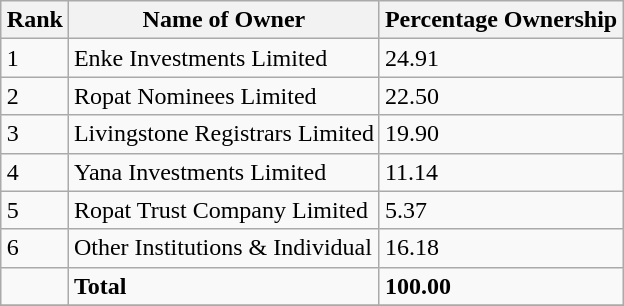<table class="wikitable sortable" style="margin: 0.5em auto">
<tr>
<th>Rank</th>
<th>Name of Owner</th>
<th>Percentage Ownership</th>
</tr>
<tr>
<td>1</td>
<td>Enke Investments Limited</td>
<td>24.91</td>
</tr>
<tr>
<td>2</td>
<td>Ropat Nominees Limited</td>
<td>22.50</td>
</tr>
<tr>
<td>3</td>
<td>Livingstone Registrars Limited</td>
<td>19.90</td>
</tr>
<tr>
<td>4</td>
<td>Yana Investments Limited</td>
<td>11.14</td>
</tr>
<tr>
<td>5</td>
<td>Ropat Trust Company Limited</td>
<td>5.37</td>
</tr>
<tr>
<td>6</td>
<td>Other Institutions & Individual</td>
<td>16.18</td>
</tr>
<tr>
<td></td>
<td><strong>Total</strong></td>
<td><strong>100.00</strong></td>
</tr>
<tr>
</tr>
</table>
